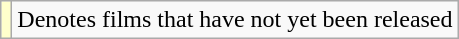<table class="wikitable">
<tr>
<td style="background:#ffc;"></td>
<td>Denotes films that have not yet been released</td>
</tr>
</table>
